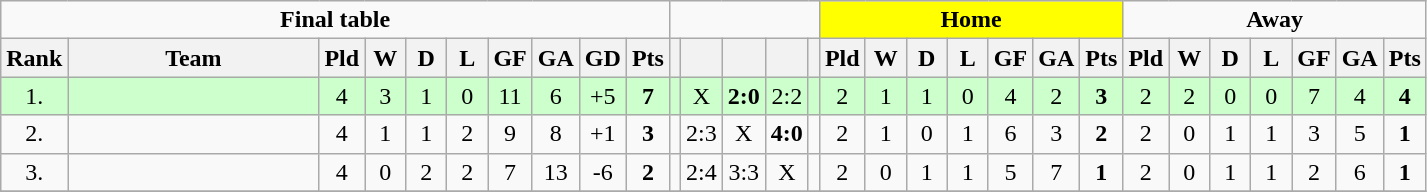<table class="wikitable">
<tr>
<td colspan=10 align=center><strong>Final table</strong></td>
<td colspan=5></td>
<td colspan=7 align=center bgcolor=yellow><strong>Home</strong></td>
<td colspan=7 align=center><strong>Away</strong></td>
</tr>
<tr>
<th bgcolor="#efefef">Rank</th>
<th bgcolor="#efefef" width="160">Team</th>
<th bgcolor="#efefef" width="20">Pld</th>
<th bgcolor="#efefef" width="20">W</th>
<th bgcolor="#efefef" width="20">D</th>
<th bgcolor="#efefef" width="20">L</th>
<th bgcolor="#efefef" width="20">GF</th>
<th bgcolor="#efefef" width="20">GA</th>
<th bgcolor="#efefef" width="20">GD</th>
<th bgcolor="#efefef" width="20">Pts</th>
<th bgcolor="#efefef"></th>
<th bgcolor="#efefef" width="20"></th>
<th bgcolor="#efefef" width="20"></th>
<th bgcolor="#efefef" width="20"></th>
<th bgcolor="#efefef"></th>
<th bgcolor="#efefef" width="20">Pld</th>
<th bgcolor="#efefef" width="20">W</th>
<th bgcolor="#efefef" width="20">D</th>
<th bgcolor="#efefef" width="20">L</th>
<th bgcolor="#efefef" width="20">GF</th>
<th bgcolor="#efefef" width="20">GA</th>
<th bgcolor="#efefef" width="20">Pts</th>
<th bgcolor="#efefef" width="20">Pld</th>
<th bgcolor="#efefef" width="20">W</th>
<th bgcolor="#efefef" width="20">D</th>
<th bgcolor="#efefef" width="20">L</th>
<th bgcolor="#efefef" width="20">GF</th>
<th bgcolor="#efefef" width="20">GA</th>
<th bgcolor="#efefef" width="20">Pts</th>
</tr>
<tr align=center bgcolor=#ccffcc>
<td>1.</td>
<td align=left></td>
<td>4</td>
<td>3</td>
<td>1</td>
<td>0</td>
<td>11</td>
<td>6</td>
<td>+5</td>
<td><strong>7</strong></td>
<td></td>
<td>X</td>
<td><strong>2:0</strong></td>
<td>2:2</td>
<td></td>
<td>2</td>
<td>1</td>
<td>1</td>
<td>0</td>
<td>4</td>
<td>2</td>
<td><strong>3</strong></td>
<td>2</td>
<td>2</td>
<td>0</td>
<td>0</td>
<td>7</td>
<td>4</td>
<td><strong>4</strong></td>
</tr>
<tr align=center>
<td>2.</td>
<td align=left></td>
<td>4</td>
<td>1</td>
<td>1</td>
<td>2</td>
<td>9</td>
<td>8</td>
<td>+1</td>
<td><strong>3</strong></td>
<td></td>
<td>2:3</td>
<td>X</td>
<td><strong>4:0</strong></td>
<td></td>
<td>2</td>
<td>1</td>
<td>0</td>
<td>1</td>
<td>6</td>
<td>3</td>
<td><strong>2</strong></td>
<td>2</td>
<td>0</td>
<td>1</td>
<td>1</td>
<td>3</td>
<td>5</td>
<td><strong>1</strong></td>
</tr>
<tr align=center>
<td>3.</td>
<td align=left></td>
<td>4</td>
<td>0</td>
<td>2</td>
<td>2</td>
<td>7</td>
<td>13</td>
<td>-6</td>
<td><strong>2</strong></td>
<td></td>
<td>2:4</td>
<td>3:3</td>
<td>X</td>
<td></td>
<td>2</td>
<td>0</td>
<td>1</td>
<td>1</td>
<td>5</td>
<td>7</td>
<td><strong>1</strong></td>
<td>2</td>
<td>0</td>
<td>1</td>
<td>1</td>
<td>2</td>
<td>6</td>
<td><strong>1</strong></td>
</tr>
<tr align=center>
</tr>
</table>
